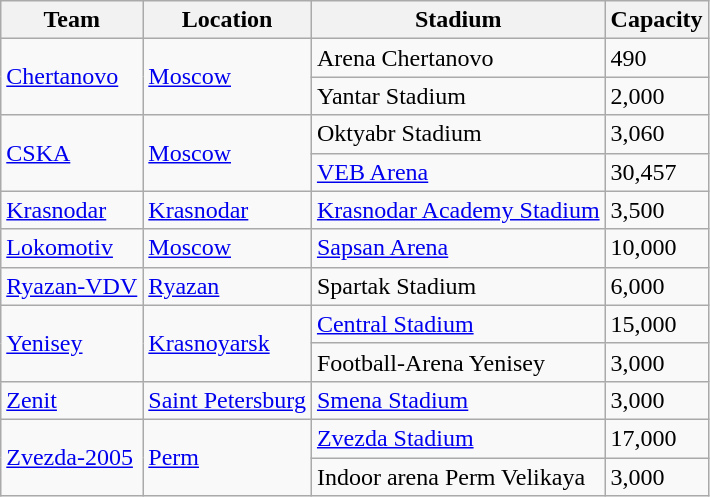<table class="wikitable sortable">
<tr>
<th>Team</th>
<th>Location</th>
<th>Stadium</th>
<th>Capacity</th>
</tr>
<tr>
<td rowspan=2><a href='#'>Chertanovo</a></td>
<td rowspan=2><a href='#'>Moscow</a></td>
<td>Arena Chertanovo</td>
<td>490</td>
</tr>
<tr>
<td>Yantar Stadium</td>
<td>2,000</td>
</tr>
<tr>
<td rowspan=2><a href='#'>CSKA</a></td>
<td rowspan=2><a href='#'>Moscow</a></td>
<td>Oktyabr Stadium</td>
<td>3,060</td>
</tr>
<tr>
<td><a href='#'>VEB Arena</a></td>
<td>30,457</td>
</tr>
<tr>
<td><a href='#'>Krasnodar</a></td>
<td><a href='#'>Krasnodar</a></td>
<td><a href='#'>Krasnodar Academy Stadium</a></td>
<td>3,500</td>
</tr>
<tr>
<td><a href='#'>Lokomotiv</a></td>
<td><a href='#'>Moscow</a></td>
<td><a href='#'>Sapsan Arena</a></td>
<td>10,000</td>
</tr>
<tr>
<td><a href='#'>Ryazan-VDV</a></td>
<td><a href='#'>Ryazan</a></td>
<td>Spartak Stadium</td>
<td>6,000</td>
</tr>
<tr>
<td rowspan=2><a href='#'>Yenisey</a></td>
<td rowspan=2><a href='#'>Krasnoyarsk</a></td>
<td><a href='#'>Central Stadium</a></td>
<td>15,000</td>
</tr>
<tr>
<td>Football-Arena Yenisey</td>
<td>3,000</td>
</tr>
<tr>
<td><a href='#'>Zenit</a></td>
<td><a href='#'>Saint Petersburg</a></td>
<td><a href='#'>Smena Stadium</a></td>
<td>3,000</td>
</tr>
<tr>
<td rowspan=2><a href='#'>Zvezda-2005</a></td>
<td rowspan=2><a href='#'>Perm</a></td>
<td><a href='#'>Zvezda Stadium</a></td>
<td>17,000</td>
</tr>
<tr>
<td>Indoor arena Perm Velikaya</td>
<td>3,000</td>
</tr>
</table>
